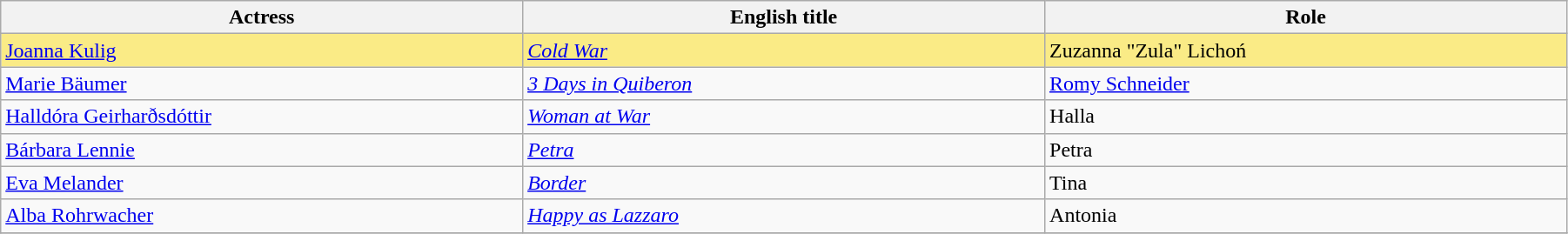<table class="wikitable" width="95%" cellpadding="5">
<tr>
<th width="18%">Actress</th>
<th width="18%">English title</th>
<th width="18%">Role</th>
</tr>
<tr style="background:#FAEB86">
<td> <a href='#'>Joanna Kulig</a></td>
<td><em><a href='#'>Cold War</a></em></td>
<td>Zuzanna "Zula" Lichoń</td>
</tr>
<tr>
<td> <a href='#'>Marie Bäumer</a></td>
<td><em><a href='#'>3 Days in Quiberon</a></em></td>
<td><a href='#'>Romy Schneider</a></td>
</tr>
<tr>
<td> <a href='#'>Halldóra Geirharðsdóttir</a></td>
<td><em><a href='#'>Woman at War</a></em></td>
<td>Halla</td>
</tr>
<tr>
<td> <a href='#'>Bárbara Lennie</a></td>
<td><em><a href='#'>Petra</a></em></td>
<td>Petra</td>
</tr>
<tr>
<td> <a href='#'>Eva Melander</a></td>
<td><em><a href='#'>Border</a></em></td>
<td>Tina</td>
</tr>
<tr>
<td> <a href='#'>Alba Rohrwacher</a></td>
<td><em><a href='#'>Happy as Lazzaro</a></em></td>
<td>Antonia</td>
</tr>
<tr>
</tr>
</table>
